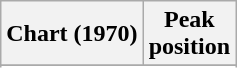<table class="wikitable sortable plainrowheaders" style="text-align:center">
<tr>
<th scope="col">Chart (1970)</th>
<th scope="col">Peak<br>position</th>
</tr>
<tr>
</tr>
<tr>
</tr>
</table>
